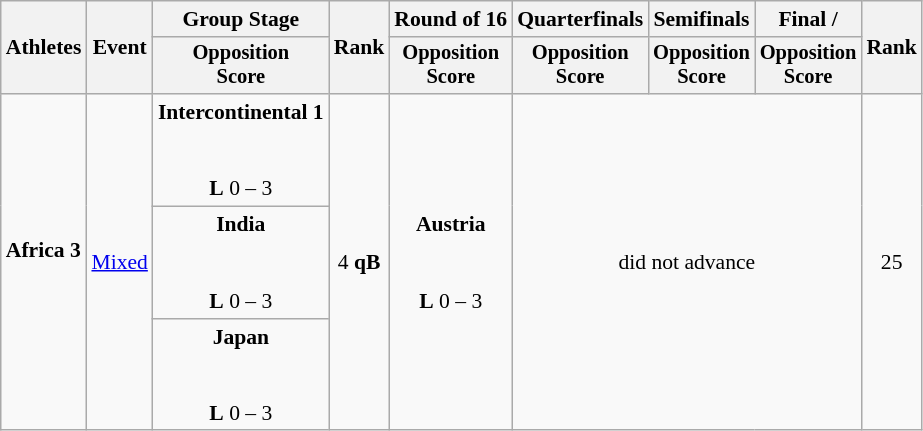<table class=wikitable style="font-size:90%">
<tr>
<th rowspan="2">Athletes</th>
<th rowspan="2">Event</th>
<th>Group Stage</th>
<th rowspan="2">Rank</th>
<th>Round of 16</th>
<th>Quarterfinals</th>
<th>Semifinals</th>
<th>Final / </th>
<th rowspan=2>Rank</th>
</tr>
<tr style="font-size:95%">
<th>Opposition<br>Score</th>
<th>Opposition<br>Score</th>
<th>Opposition<br>Score</th>
<th>Opposition<br>Score</th>
<th>Opposition<br>Score</th>
</tr>
<tr align=center>
<td align=left rowspan=3><strong>Africa 3</strong><br><br></td>
<td align=left rowspan=3><a href='#'>Mixed</a></td>
<td><strong>Intercontinental 1</strong><br><br><br><strong>L</strong> 0 – 3</td>
<td rowspan=3>4 <strong>qB</strong></td>
<td rowspan=3><strong>Austria</strong><br><br><br><strong>L</strong> 0 – 3</td>
<td rowspan=3 colspan=3>did not advance</td>
<td rowspan=3>25</td>
</tr>
<tr align=center>
<td><strong>India</strong><br><br><br><strong>L</strong> 0 – 3</td>
</tr>
<tr align=center>
<td><strong>Japan</strong><br><br><br><strong>L</strong> 0 – 3</td>
</tr>
</table>
